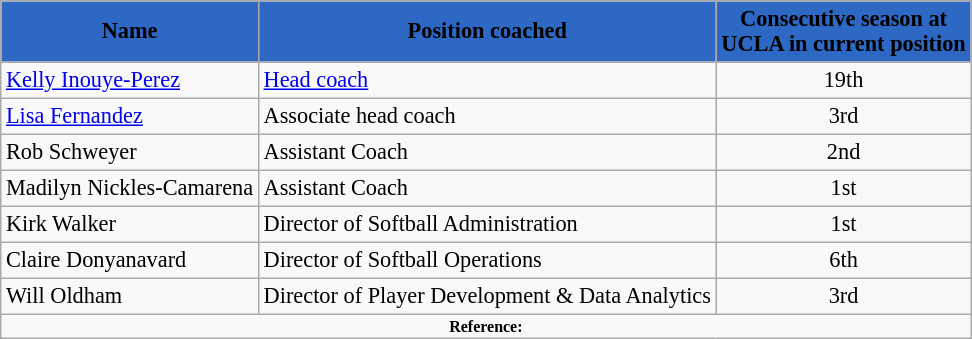<table class="wikitable" style="font-size:93%;">
<tr>
<th style="background:#2D68C4;"><span>Name</span></th>
<th style="background:#2D68C4;"><span>Position coached</span></th>
<th style="background:#2D68C4;"><span>Consecutive season at<br>UCLA in current position</span></th>
</tr>
<tr>
<td><a href='#'>Kelly Inouye-Perez</a></td>
<td><a href='#'>Head coach</a></td>
<td align=center>19th</td>
</tr>
<tr>
<td><a href='#'>Lisa Fernandez</a></td>
<td>Associate head coach</td>
<td align=center>3rd</td>
</tr>
<tr>
<td>Rob Schweyer</td>
<td>Assistant Coach</td>
<td align=center>2nd</td>
</tr>
<tr>
<td>Madilyn Nickles-Camarena</td>
<td>Assistant Coach</td>
<td align=center>1st</td>
</tr>
<tr>
<td>Kirk Walker</td>
<td>Director of Softball Administration</td>
<td align=center>1st</td>
</tr>
<tr>
<td>Claire Donyanavard</td>
<td>Director of Softball Operations</td>
<td align=center>6th</td>
</tr>
<tr>
<td>Will Oldham</td>
<td>Director of Player Development & Data Analytics</td>
<td align=center>3rd</td>
</tr>
<tr>
<td colspan="4"  style="font-size:8pt; text-align:center;"><strong>Reference:</strong></td>
</tr>
</table>
